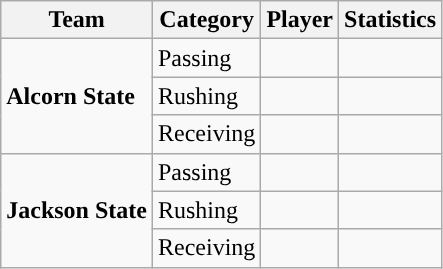<table class="wikitable" style="float: left;">
<tr>
<th>Team</th>
<th>Category</th>
<th>Player</th>
<th>Statistics</th>
</tr>
<tr>
<td rowspan=3><strong>Alcorn State</strong></td>
<td>Passing</td>
<td> </td>
<td> </td>
</tr>
<tr>
<td>Rushing</td>
<td> </td>
<td> </td>
</tr>
<tr>
<td>Receiving</td>
<td> </td>
<td> </td>
</tr>
<tr>
<td rowspan=3><strong>Jackson State</strong></td>
<td>Passing</td>
<td> </td>
<td> </td>
</tr>
<tr>
<td>Rushing</td>
<td> </td>
<td> </td>
</tr>
<tr>
<td>Receiving</td>
<td> </td>
<td> </td>
</tr>
</table>
